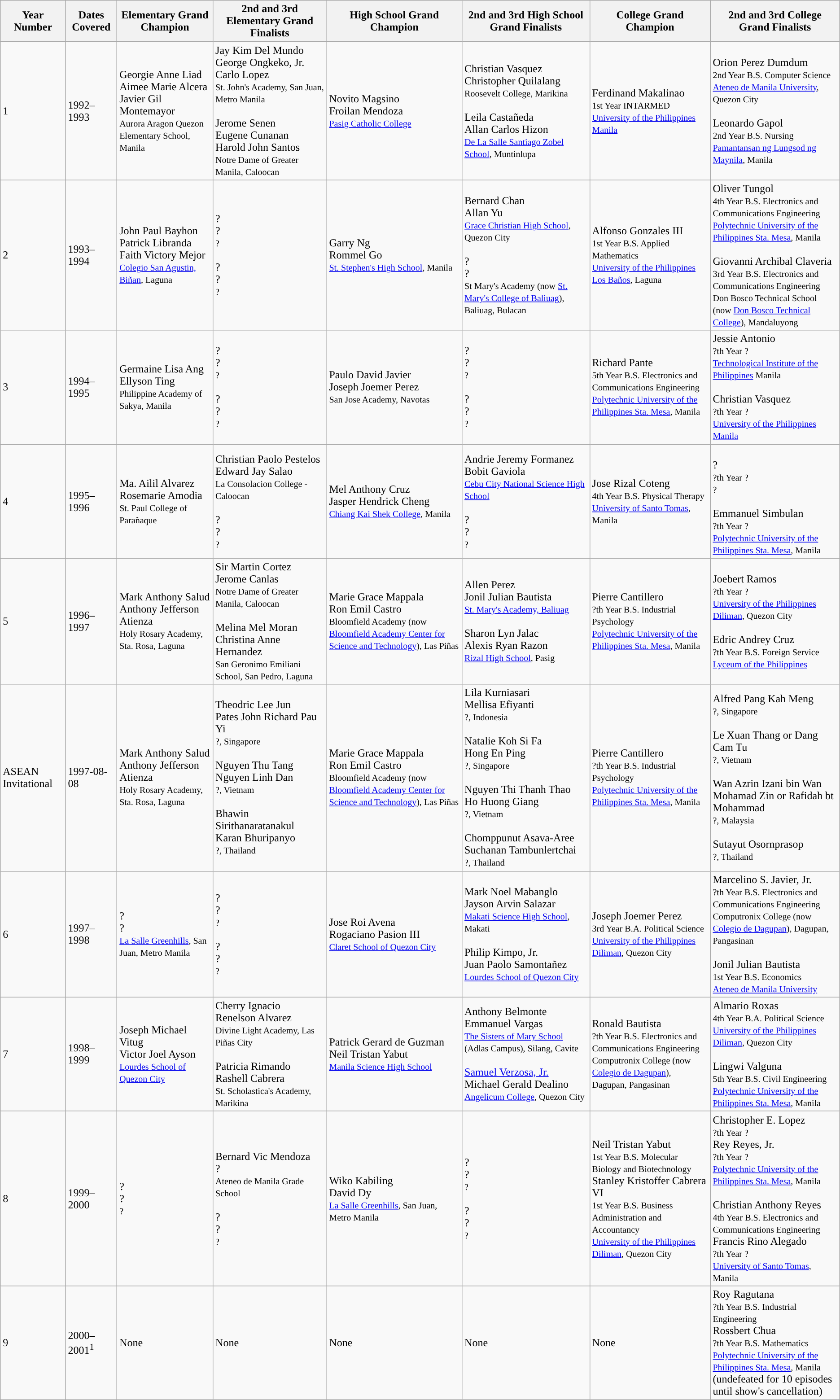<table class="wikitable" style="text-align:left">
<tr>
<th>Year Number</th>
<th>Dates Covered</th>
<th>Elementary Grand Champion</th>
<th>2nd and 3rd Elementary Grand Finalists</th>
<th>High School Grand Champion</th>
<th>2nd and 3rd High School Grand Finalists</th>
<th>College Grand Champion</th>
<th>2nd and 3rd College Grand Finalists</th>
</tr>
<tr>
<td>1</td>
<td>1992–1993</td>
<td>Georgie Anne Liad<br>Aimee Marie Alcera<br>Javier Gil Montemayor<br><small>Aurora Aragon Quezon Elementary School, Manila</small></td>
<td>Jay Kim Del Mundo<br>George Ongkeko, Jr.<br>Carlo Lopez<br><small>St. John's Academy, San Juan, Metro Manila</small><br><br>Jerome Senen<br>Eugene Cunanan<br>Harold John Santos<br><small>Notre Dame of Greater Manila, Caloocan</small></td>
<td>Novito Magsino<br>Froilan Mendoza<br><small><a href='#'>Pasig Catholic College</a></small></td>
<td>Christian Vasquez<br>Christopher Quilalang<br><small>Roosevelt College, Marikina</small><br><br>Leila Castañeda<br>Allan Carlos Hizon<br><small><a href='#'>De La Salle Santiago Zobel School</a>, Muntinlupa</small></td>
<td>Ferdinand Makalinao<br><small>1st Year INTARMED<br><a href='#'>University of the Philippines Manila</a></small></td>
<td>Orion Perez Dumdum<br><small>2nd Year B.S. Computer Science<br><a href='#'>Ateneo de Manila University</a>, Quezon City</small><br><br>Leonardo Gapol<br><small>2nd Year B.S. Nursing<br><a href='#'>Pamantansan ng Lungsod ng Maynila</a>, Manila</small></td>
</tr>
<tr>
<td>2</td>
<td>1993–1994</td>
<td>John Paul Bayhon<br>Patrick Libranda<br>Faith Victory Mejor<br><small><a href='#'>Colegio San Agustin, Biñan</a>, Laguna</small></td>
<td>?<br>?<br><small>?</small><br><br>?<br>?<br><small>?</small></td>
<td>Garry Ng<br>Rommel Go<br><small><a href='#'>St. Stephen's High School</a>, Manila</small></td>
<td>Bernard Chan<br>Allan Yu<small><br><a href='#'>Grace Christian High School</a>, Quezon City</small><br><br>?<br>?<br><small>St Mary's Academy (now <a href='#'>St. Mary's College of Baliuag</a>), Baliuag, Bulacan<br></small></td>
<td>Alfonso Gonzales III<br><small>1st Year B.S. Applied Mathematics<br><a href='#'>University of the Philippines Los Baños</a>, Laguna</small></td>
<td>Oliver Tungol<br><small>4th Year B.S. Electronics and Communications Engineering<br><a href='#'>Polytechnic University of the Philippines Sta. Mesa</a>, Manila</small><br><br>Giovanni Archibal Claveria<br><small>3rd Year B.S. Electronics and Communications Engineering<br>Don Bosco Technical School (now <a href='#'>Don Bosco Technical College</a>), Mandaluyong</small></td>
</tr>
<tr>
<td>3</td>
<td>1994–1995</td>
<td>Germaine Lisa Ang<br>Ellyson Ting<br><small>Philippine Academy of Sakya, Manila</small></td>
<td>?<br>?<br><small>?</small><br><br>?<br>?<br><small>?</small></td>
<td>Paulo David Javier<br>Joseph Joemer Perez<br><small>San Jose Academy, Navotas</small></td>
<td>?<br>?<br><small>?</small><br><br>?<br>?<br><small>?</small></td>
<td>Richard Pante<br><small>5th Year B.S. Electronics and Communications Engineering<br><a href='#'>Polytechnic University of the Philippines Sta. Mesa</a>, Manila</small></td>
<td>Jessie Antonio<br><small>?th Year ?<br><a href='#'>Technological Institute of the Philippines</a> Manila</small><br><br>Christian Vasquez<br><small>?th Year ?<br><a href='#'>University of the Philippines Manila</a></small></td>
</tr>
<tr>
<td>4</td>
<td>1995–1996</td>
<td>Ma. Ailil Alvarez<br>Rosemarie Amodia<br><small>St. Paul College of Parañaque</small></td>
<td>Christian Paolo Pestelos<br>Edward Jay Salao<br><small>La Consolacion College - Caloocan</small><br><br>?<br>?<br><small>?</small></td>
<td>Mel Anthony Cruz<br>Jasper Hendrick Cheng<br><small><a href='#'>Chiang Kai Shek College</a>, Manila</small></td>
<td>Andrie Jeremy Formanez<br> Bobit Gaviola <br><small><a href='#'>Cebu City National Science High School</a></small><br><br>?<br>?<br><small>?</small></td>
<td>Jose Rizal Coteng<br><small>4th Year B.S. Physical Therapy<br><a href='#'>University of Santo Tomas</a>, Manila</small></td>
<td><br>?<br><small>?th Year ?<br>?</small><br><br>Emmanuel Simbulan<br><small>?th Year ?<br><a href='#'>Polytechnic University of the Philippines Sta. Mesa</a>, Manila</small></td>
</tr>
<tr>
<td>5</td>
<td>1996–1997</td>
<td>Mark Anthony Salud<br>Anthony Jefferson Atienza<br><small>Holy Rosary Academy, Sta. Rosa, Laguna</small></td>
<td>Sir Martin Cortez<br>Jerome Canlas<br><small>Notre Dame of Greater Manila, Caloocan</small><br><br>Melina Mel Moran<br>Christina Anne Hernandez<br><small>San Geronimo Emiliani School, San Pedro, Laguna</small></td>
<td>Marie Grace Mappala<br>Ron Emil Castro<br><small>Bloomfield Academy (now <a href='#'>Bloomfield Academy Center for Science and Technology</a>), Las Piñas</small></td>
<td>Allen Perez<br>Jonil Julian Bautista<br><small><a href='#'>St. Mary's Academy, Baliuag</a></small><br><br>Sharon Lyn Jalac<br>Alexis Ryan Razon<br><small><a href='#'>Rizal High School</a>, Pasig</small></td>
<td>Pierre Cantillero<br><small>?th Year B.S. Industrial Psychology<br><a href='#'>Polytechnic University of the Philippines Sta. Mesa</a>, Manila</small></td>
<td>Joebert Ramos<br><small>?th Year ?<br><a href='#'>University of the Philippines Diliman</a>, Quezon City</small><br><br>Edric Andrey Cruz<br><small>?th Year B.S. Foreign Service<br><a href='#'>Lyceum of the Philippines</a></small></td>
</tr>
<tr>
<td>ASEAN Invitational</td>
<td>1997-08-08</td>
<td>Mark Anthony Salud<br>Anthony Jefferson Atienza<br><small>Holy Rosary Academy, Sta. Rosa, Laguna</small></td>
<td>Theodric Lee Jun<br>Pates John Richard Pau Yi<br><small>?, Singapore</small><br><br>Nguyen Thu Tang<br>Nguyen Linh Dan<br><small>?, Vietnam</small><br><br>Bhawin Sirithanaratanakul<br>Karan Bhuripanyo<br><small>?, Thailand</small></td>
<td>Marie Grace Mappala<br>Ron Emil Castro<br><small>Bloomfield Academy (now <a href='#'>Bloomfield Academy Center for Science and Technology</a>), Las Piñas</small></td>
<td>Lila Kurniasari<br>Mellisa Efiyanti<br><small>?, Indonesia</small><br><br>Natalie Koh Si Fa<br>Hong En Ping<br><small>?, Singapore</small><br><br>Nguyen Thi Thanh Thao<br>Ho Huong Giang<br><small>?, Vietnam</small><br><br>Chomppunut Asava-Aree<br>Suchanan Tambunlertchai<br><small>?, Thailand</small></td>
<td>Pierre Cantillero<br><small>?th Year B.S. Industrial Psychology<br><a href='#'>Polytechnic University of the Philippines Sta. Mesa</a>, Manila</small></td>
<td>Alfred Pang Kah Meng<br><small>?, Singapore</small><br><br>Le Xuan Thang or Dang Cam Tu<br><small>?, Vietnam</small><br><br>Wan Azrin Izani bin Wan Mohamad Zin or Rafidah bt Mohammad<br><small>?, Malaysia</small><br><br>Sutayut Osornprasop<br><small>?, Thailand</small></td>
</tr>
<tr>
<td>6</td>
<td>1997–1998</td>
<td>?<br>?<br><small><a href='#'>La Salle Greenhills</a>, San Juan, Metro Manila</small></td>
<td>?<br>?<br><small>?</small><br><br>?<br>?<br><small>?</small></td>
<td>Jose Roi Avena<br>Rogaciano Pasion III<br><small><a href='#'>Claret School of Quezon City</a></small></td>
<td>Mark Noel Mabanglo<br>Jayson Arvin Salazar<br><small><a href='#'>Makati Science High School</a>, Makati</small><br><br>Philip Kimpo, Jr.<br>Juan Paolo Samontañez<br><small><a href='#'>Lourdes School of Quezon City</a></small><br></td>
<td>Joseph Joemer Perez<br><small>3rd Year B.A. Political Science<br><a href='#'>University of the Philippines Diliman</a>, Quezon City</small></td>
<td>Marcelino S. Javier, Jr.<br><small>?th Year B.S. Electronics and Communications Engineering<br>Computronix College (now <a href='#'>Colegio de Dagupan</a>), Dagupan, Pangasinan</small><br><br>Jonil Julian Bautista<br><small>1st Year B.S. Economics<br><a href='#'>Ateneo de Manila University</a></small></td>
</tr>
<tr>
<td>7</td>
<td>1998–1999</td>
<td>Joseph Michael Vitug<br>Victor Joel Ayson<br><small><a href='#'>Lourdes School of Quezon City</a></small></td>
<td>Cherry Ignacio<br>Renelson Alvarez<br><small>Divine Light Academy, Las Piñas City</small><br><br>Patricia Rimando<br>Rashell Cabrera<br><small>St. Scholastica's Academy, Marikina</small></td>
<td>Patrick Gerard de Guzman<br>Neil Tristan Yabut<br><small><a href='#'>Manila Science High School</a></small></td>
<td>Anthony Belmonte<br>Emmanuel Vargas<br><small><a href='#'>The Sisters of Mary School</a> (Adlas Campus), Silang, Cavite</small><br><br><a href='#'>Samuel Verzosa, Jr.</a><br>Michael Gerald Dealino<br><small><a href='#'>Angelicum College</a>, Quezon City</small></td>
<td>Ronald Bautista<br><small>?th Year B.S. Electronics and Communications Engineering<br>Computronix College (now <a href='#'>Colegio de Dagupan</a>), Dagupan, Pangasinan</small></td>
<td>Almario Roxas<br><small>4th Year B.A. Political Science<br><a href='#'>University of the Philippines Diliman</a>, Quezon City</small><br><br>Lingwi Valguna<br><small>5th Year B.S. Civil Engineering<br><a href='#'>Polytechnic University of the Philippines Sta. Mesa</a>, Manila</small></td>
</tr>
<tr>
<td>8</td>
<td>1999–2000</td>
<td>?<br>?<br><small>?</small></td>
<td>Bernard Vic Mendoza<br>?<br><small>Ateneo de Manila Grade School</small><br><br>?<br>?<br><small>?</small></td>
<td>Wiko Kabiling<br>David Dy<br><small><a href='#'>La Salle Greenhills</a>, San Juan, Metro Manila</small></td>
<td>?<br>?<br><small>?</small><br><br>?<br>?<br><small>?</small></td>
<td>Neil Tristan Yabut<br><small>1st Year B.S. Molecular Biology and Biotechnology</small><br>Stanley Kristoffer Cabrera VI<br><small>1st Year B.S. Business Administration and Accountancy<br><a href='#'>University of the Philippines Diliman</a>, Quezon City</small></td>
<td>Christopher E. Lopez<br><small>?th Year ?</small><br>Rey Reyes, Jr. <br><small>?th Year ?<br><a href='#'>Polytechnic University of the Philippines Sta. Mesa</a>, Manila</small><br><br>Christian Anthony Reyes<br><small>4th Year B.S. Electronics and Communications Engineering</small><br>Francis Rino Alegado<br><small>?th Year ?<br><a href='#'>University of Santo Tomas</a>, Manila</small></td>
</tr>
<tr>
<td>9</td>
<td>2000–2001<sup>1</sup></td>
<td>None</td>
<td>None</td>
<td>None</td>
<td>None</td>
<td>None</td>
<td>Roy Ragutana<br><small>?th Year B.S. Industrial Engineering</small><br>Rossbert Chua<br><small>?th Year B.S. Mathematics<br><a href='#'>Polytechnic University of the Philippines Sta. Mesa</a>, Manila</small><br>(undefeated for 10 episodes until show's cancellation)</td>
</tr>
</table>
